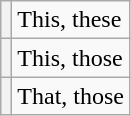<table class="wikitable">
<tr>
<th></th>
<td>This, these</td>
</tr>
<tr>
<th></th>
<td>This, those</td>
</tr>
<tr>
<th></th>
<td>That, those</td>
</tr>
</table>
